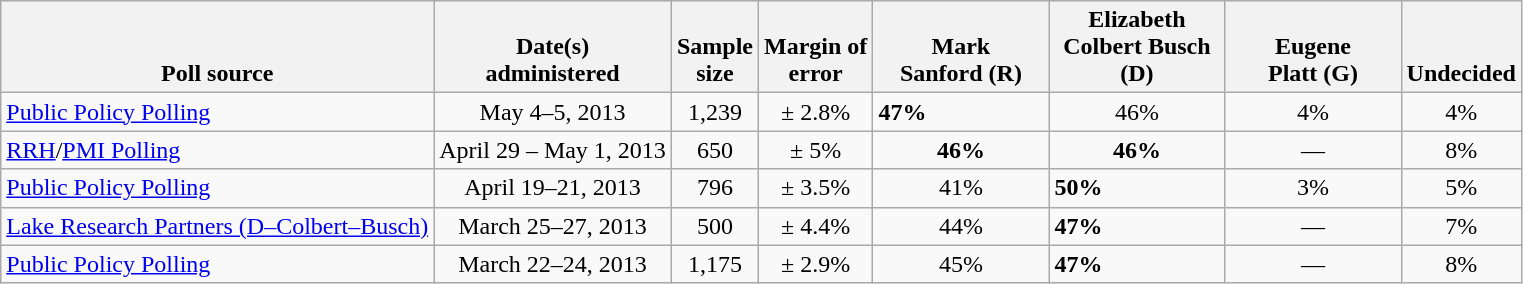<table class="wikitable">
<tr valign= bottom>
<th>Poll source</th>
<th>Date(s)<br>administered</th>
<th>Sample<br>size</th>
<th>Margin of<br>error</th>
<th style="width:110px;">Mark<br>Sanford (R)</th>
<th style="width:110px;">Elizabeth<br>Colbert Busch (D)</th>
<th style="width:110px;">Eugene<br>Platt (G)</th>
<th>Undecided</th>
</tr>
<tr>
<td><a href='#'>Public Policy Polling</a></td>
<td align=center>May 4–5, 2013</td>
<td align=center>1,239</td>
<td align=center>± 2.8%</td>
<td><strong>47%</strong></td>
<td align=center>46%</td>
<td align=center>4%</td>
<td align=center>4%</td>
</tr>
<tr>
<td><a href='#'>RRH</a>/<a href='#'>PMI Polling</a></td>
<td align=center>April 29 – May 1, 2013</td>
<td align=center>650</td>
<td align=center>± 5%</td>
<td align=center><strong>46%</strong></td>
<td align=center><strong>46%</strong></td>
<td align=center>—</td>
<td align=center>8%</td>
</tr>
<tr>
<td><a href='#'>Public Policy Polling</a></td>
<td align=center>April 19–21, 2013</td>
<td align=center>796</td>
<td align=center>± 3.5%</td>
<td align=center>41%</td>
<td><strong>50%</strong></td>
<td align=center>3%</td>
<td align=center>5%</td>
</tr>
<tr>
<td><a href='#'>Lake Research Partners (D–Colbert–Busch)</a></td>
<td align=center>March 25–27, 2013</td>
<td align=center>500</td>
<td align=center>± 4.4%</td>
<td align=center>44%</td>
<td><strong>47%</strong></td>
<td align=center>—</td>
<td align=center>7%</td>
</tr>
<tr>
<td><a href='#'>Public Policy Polling</a></td>
<td align=center>March 22–24, 2013</td>
<td align=center>1,175</td>
<td align=center>± 2.9%</td>
<td align=center>45%</td>
<td><strong>47%</strong></td>
<td align=center>—</td>
<td align=center>8%</td>
</tr>
</table>
